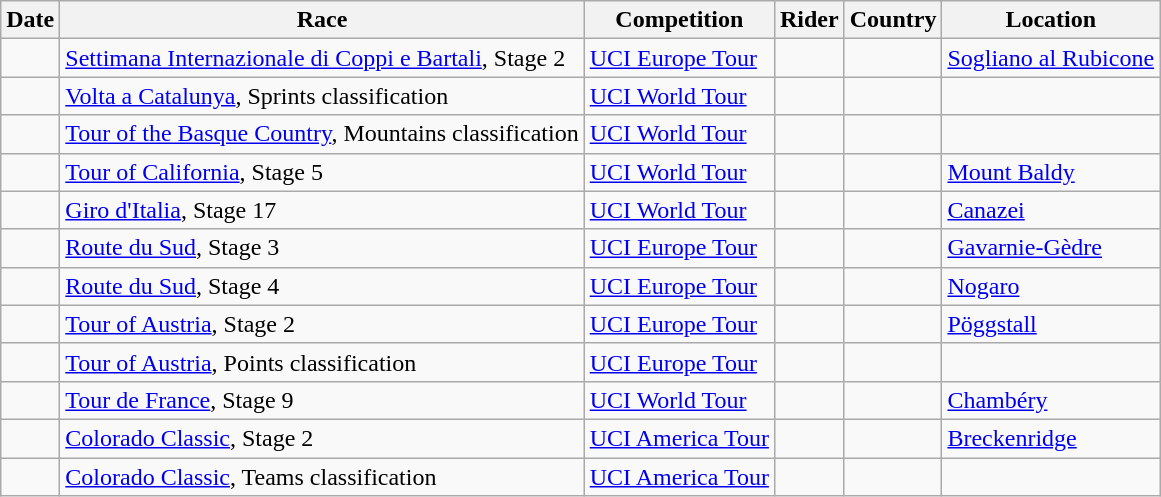<table class="wikitable sortable">
<tr>
<th>Date</th>
<th>Race</th>
<th>Competition</th>
<th>Rider</th>
<th>Country</th>
<th>Location</th>
</tr>
<tr>
<td></td>
<td><a href='#'>Settimana Internazionale di Coppi e Bartali</a>, Stage 2</td>
<td><a href='#'>UCI Europe Tour</a></td>
<td></td>
<td></td>
<td><a href='#'>Sogliano al Rubicone</a></td>
</tr>
<tr>
<td></td>
<td><a href='#'>Volta a Catalunya</a>, Sprints classification</td>
<td><a href='#'>UCI World Tour</a></td>
<td></td>
<td></td>
<td></td>
</tr>
<tr>
<td></td>
<td><a href='#'>Tour of the Basque Country</a>, Mountains classification</td>
<td><a href='#'>UCI World Tour</a></td>
<td></td>
<td></td>
<td></td>
</tr>
<tr>
<td></td>
<td><a href='#'>Tour of California</a>, Stage 5</td>
<td><a href='#'>UCI World Tour</a></td>
<td></td>
<td></td>
<td><a href='#'>Mount Baldy</a></td>
</tr>
<tr>
<td></td>
<td><a href='#'>Giro d'Italia</a>, Stage 17</td>
<td><a href='#'>UCI World Tour</a></td>
<td></td>
<td></td>
<td><a href='#'>Canazei</a></td>
</tr>
<tr>
<td></td>
<td><a href='#'>Route du Sud</a>, Stage 3</td>
<td><a href='#'>UCI Europe Tour</a></td>
<td></td>
<td></td>
<td><a href='#'>Gavarnie-Gèdre</a></td>
</tr>
<tr>
<td></td>
<td><a href='#'>Route du Sud</a>, Stage 4</td>
<td><a href='#'>UCI Europe Tour</a></td>
<td></td>
<td></td>
<td><a href='#'>Nogaro</a></td>
</tr>
<tr>
<td></td>
<td><a href='#'>Tour of Austria</a>, Stage 2</td>
<td><a href='#'>UCI Europe Tour</a></td>
<td></td>
<td></td>
<td><a href='#'>Pöggstall</a></td>
</tr>
<tr>
<td></td>
<td><a href='#'>Tour of Austria</a>, Points classification</td>
<td><a href='#'>UCI Europe Tour</a></td>
<td></td>
<td></td>
<td></td>
</tr>
<tr>
<td></td>
<td><a href='#'>Tour de France</a>, Stage 9</td>
<td><a href='#'>UCI World Tour</a></td>
<td></td>
<td></td>
<td><a href='#'>Chambéry</a></td>
</tr>
<tr>
<td></td>
<td><a href='#'>Colorado Classic</a>, Stage 2</td>
<td><a href='#'>UCI America Tour</a></td>
<td></td>
<td></td>
<td><a href='#'>Breckenridge</a></td>
</tr>
<tr>
<td></td>
<td><a href='#'>Colorado Classic</a>, Teams classification</td>
<td><a href='#'>UCI America Tour</a></td>
<td align="center"></td>
<td></td>
<td></td>
</tr>
</table>
